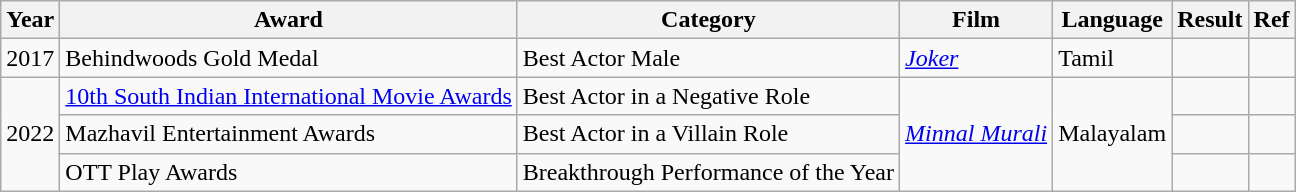<table class="wikitable">
<tr>
<th>Year</th>
<th>Award</th>
<th>Category</th>
<th>Film</th>
<th>Language</th>
<th>Result</th>
<th>Ref</th>
</tr>
<tr>
<td>2017</td>
<td>Behindwoods Gold Medal</td>
<td>Best Actor Male</td>
<td><em><a href='#'>Joker</a></em></td>
<td>Tamil</td>
<td></td>
<td rowspan="1"></td>
</tr>
<tr>
<td rowspan="3">2022</td>
<td><a href='#'>10th South Indian International Movie Awards</a></td>
<td>Best Actor in a Negative Role</td>
<td rowspan=3><em><a href='#'>Minnal Murali</a></em></td>
<td rowspan="3">Malayalam</td>
<td></td>
<td></td>
</tr>
<tr>
<td>Mazhavil Entertainment Awards</td>
<td>Best Actor in a Villain Role</td>
<td></td>
<td></td>
</tr>
<tr>
<td>OTT Play Awards</td>
<td>Breakthrough Performance of the Year</td>
<td></td>
<td></td>
</tr>
</table>
